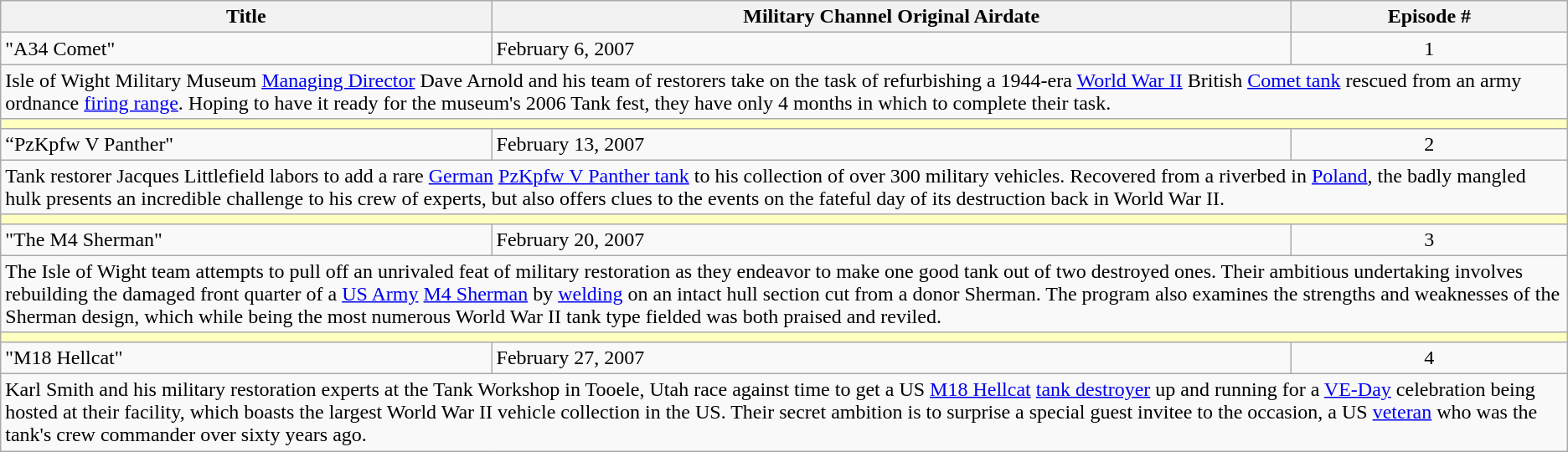<table class="wikitable">
<tr>
<th>Title</th>
<th>Military Channel Original Airdate</th>
<th>Episode #</th>
</tr>
<tr>
<td>"A34 Comet"</td>
<td>February 6, 2007</td>
<td align="center">1</td>
</tr>
<tr>
<td colspan="3">Isle of Wight Military Museum <a href='#'>Managing Director</a> Dave Arnold and his team of restorers take on the task of refurbishing a 1944-era <a href='#'>World War II</a> British <a href='#'>Comet tank</a> rescued from an army ordnance <a href='#'>firing range</a>. Hoping to have it ready for the museum's 2006 Tank fest, they have only 4 months in which to complete their task.</td>
</tr>
<tr>
<td colspan="3" bgcolor="#FFFFBF"></td>
</tr>
<tr>
<td>“PzKpfw V Panther"</td>
<td>February 13, 2007</td>
<td align="center">2</td>
</tr>
<tr>
<td colspan="3">Tank restorer Jacques Littlefield labors to add a rare <a href='#'>German</a> <a href='#'>PzKpfw V Panther tank</a> to his collection of over 300 military vehicles. Recovered from a riverbed in <a href='#'>Poland</a>, the badly mangled hulk presents an incredible challenge to his crew of experts, but also offers clues to the events on the fateful day of its destruction back in World War II.</td>
</tr>
<tr>
<td colspan="3" bgcolor="#FFFFBF"></td>
</tr>
<tr>
<td>"The M4 Sherman"</td>
<td>February 20, 2007</td>
<td align="center">3</td>
</tr>
<tr>
<td colspan="3">The Isle of Wight team attempts to pull off an unrivaled feat of military restoration as they endeavor to make one good tank out of two destroyed ones. Their ambitious undertaking involves rebuilding the damaged front quarter of a <a href='#'>US Army</a> <a href='#'>M4 Sherman</a> by <a href='#'>welding</a> on an intact hull section cut from a donor Sherman. The program also examines the strengths and weaknesses of the Sherman design, which while being the most numerous World War II tank type fielded was both praised and reviled.</td>
</tr>
<tr>
<td colspan="3" bgcolor="#FFFFBF"></td>
</tr>
<tr>
<td>"M18 Hellcat"</td>
<td>February 27, 2007</td>
<td align="center">4</td>
</tr>
<tr>
<td colspan="3">Karl Smith and his military restoration experts at the Tank Workshop in Tooele, Utah race against time to get a US <a href='#'>M18 Hellcat</a> <a href='#'>tank destroyer</a> up and running for a <a href='#'>VE-Day</a> celebration being hosted at their facility, which boasts the largest World War II vehicle collection in the US. Their secret ambition is to surprise a special guest invitee to the occasion, a US <a href='#'>veteran</a> who was the tank's crew commander over sixty years ago.</td>
</tr>
</table>
